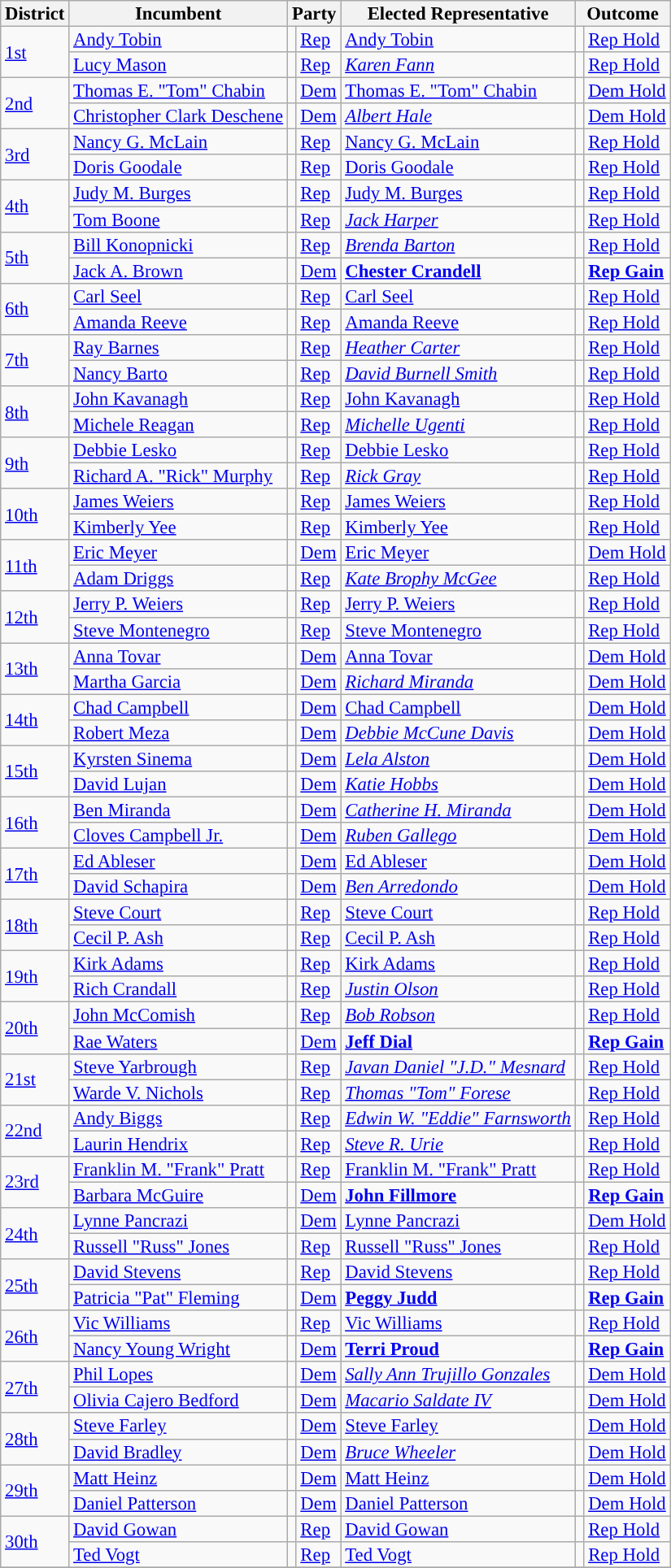<table class="sortable wikitable" style="font-size:95%;line-height:14px;">
<tr>
<th>District</th>
<th>Incumbent</th>
<th colspan="2">Party</th>
<th>Elected Representative</th>
<th colspan="2">Outcome</th>
</tr>
<tr>
<td rowspan="2"><a href='#'>1st</a></td>
<td><a href='#'>Andy Tobin</a></td>
<td style="background:"></td>
<td><a href='#'>Rep</a></td>
<td><a href='#'>Andy Tobin</a></td>
<td style="background:"></td>
<td><a href='#'>Rep Hold</a></td>
</tr>
<tr>
<td><a href='#'>Lucy Mason</a></td>
<td style="background:"></td>
<td><a href='#'>Rep</a></td>
<td><em><a href='#'>Karen Fann</a></em></td>
<td style="background:"></td>
<td><a href='#'>Rep Hold</a></td>
</tr>
<tr>
<td rowspan="2"><a href='#'>2nd</a></td>
<td><a href='#'>Thomas E. "Tom" Chabin</a></td>
<td style="background:"></td>
<td><a href='#'>Dem</a></td>
<td><a href='#'>Thomas E. "Tom" Chabin</a></td>
<td style="background:"></td>
<td><a href='#'>Dem Hold</a></td>
</tr>
<tr>
<td><a href='#'>Christopher Clark Deschene</a></td>
<td style="background:"></td>
<td><a href='#'>Dem</a></td>
<td><em><a href='#'>Albert Hale</a></em></td>
<td style="background:"></td>
<td><a href='#'>Dem Hold</a></td>
</tr>
<tr>
<td rowspan="2"><a href='#'>3rd</a></td>
<td><a href='#'>Nancy G. McLain</a></td>
<td style="background:"></td>
<td><a href='#'>Rep</a></td>
<td><a href='#'>Nancy G. McLain</a></td>
<td style="background:"></td>
<td><a href='#'>Rep Hold</a></td>
</tr>
<tr>
<td><a href='#'>Doris Goodale</a></td>
<td style="background:"></td>
<td><a href='#'>Rep</a></td>
<td><a href='#'>Doris Goodale</a></td>
<td style="background:"></td>
<td><a href='#'>Rep Hold</a></td>
</tr>
<tr>
<td rowspan="2"><a href='#'>4th</a></td>
<td><a href='#'>Judy M. Burges</a></td>
<td style="background:"></td>
<td><a href='#'>Rep</a></td>
<td><a href='#'>Judy M. Burges</a></td>
<td style="background:"></td>
<td><a href='#'>Rep Hold</a></td>
</tr>
<tr>
<td><a href='#'>Tom Boone</a></td>
<td style="background:"></td>
<td><a href='#'>Rep</a></td>
<td><em><a href='#'>Jack Harper</a></em></td>
<td style="background:"></td>
<td><a href='#'>Rep Hold</a></td>
</tr>
<tr>
<td rowspan="2"><a href='#'>5th</a></td>
<td><a href='#'>Bill Konopnicki</a></td>
<td style="background:"></td>
<td><a href='#'>Rep</a></td>
<td><em><a href='#'>Brenda Barton</a></em></td>
<td style="background:"></td>
<td><a href='#'>Rep Hold</a></td>
</tr>
<tr>
<td><a href='#'>Jack A. Brown</a></td>
<td style="background:"></td>
<td><a href='#'>Dem</a></td>
<td><strong><a href='#'>Chester Crandell</a></strong></td>
<td style="background:"></td>
<td><strong><a href='#'>Rep Gain</a></strong></td>
</tr>
<tr>
<td rowspan="2"><a href='#'>6th</a></td>
<td><a href='#'>Carl Seel</a></td>
<td style="background:"></td>
<td><a href='#'>Rep</a></td>
<td><a href='#'>Carl Seel</a></td>
<td style="background:"></td>
<td><a href='#'>Rep Hold</a></td>
</tr>
<tr>
<td><a href='#'>Amanda Reeve</a></td>
<td style="background:"></td>
<td><a href='#'>Rep</a></td>
<td><a href='#'>Amanda Reeve</a></td>
<td style="background:"></td>
<td><a href='#'>Rep Hold</a></td>
</tr>
<tr>
<td rowspan="2"><a href='#'>7th</a></td>
<td><a href='#'>Ray Barnes</a></td>
<td style="background:"></td>
<td><a href='#'>Rep</a></td>
<td><em><a href='#'>Heather Carter</a></em></td>
<td style="background:"></td>
<td><a href='#'>Rep Hold</a></td>
</tr>
<tr>
<td><a href='#'>Nancy Barto</a></td>
<td style="background:"></td>
<td><a href='#'>Rep</a></td>
<td><em><a href='#'>David Burnell Smith</a></em></td>
<td style="background:"></td>
<td><a href='#'>Rep Hold</a></td>
</tr>
<tr>
<td rowspan="2"><a href='#'>8th</a></td>
<td><a href='#'>John Kavanagh</a></td>
<td style="background:"></td>
<td><a href='#'>Rep</a></td>
<td><a href='#'>John Kavanagh</a></td>
<td style="background:"></td>
<td><a href='#'>Rep Hold</a></td>
</tr>
<tr>
<td><a href='#'>Michele Reagan</a></td>
<td style="background:"></td>
<td><a href='#'>Rep</a></td>
<td><em><a href='#'>Michelle Ugenti</a></em></td>
<td style="background:"></td>
<td><a href='#'>Rep Hold</a></td>
</tr>
<tr>
<td rowspan="2"><a href='#'>9th</a></td>
<td><a href='#'>Debbie Lesko</a></td>
<td style="background:"></td>
<td><a href='#'>Rep</a></td>
<td><a href='#'>Debbie Lesko</a></td>
<td style="background:"></td>
<td><a href='#'>Rep Hold</a></td>
</tr>
<tr>
<td><a href='#'>Richard A. "Rick" Murphy</a></td>
<td style="background:"></td>
<td><a href='#'>Rep</a></td>
<td><em><a href='#'>Rick Gray</a></em></td>
<td style="background:"></td>
<td><a href='#'>Rep Hold</a></td>
</tr>
<tr>
<td rowspan="2"><a href='#'>10th</a></td>
<td><a href='#'>James Weiers</a></td>
<td style="background:"></td>
<td><a href='#'>Rep</a></td>
<td><a href='#'>James Weiers</a></td>
<td style="background:"></td>
<td><a href='#'>Rep Hold</a></td>
</tr>
<tr>
<td><a href='#'>Kimberly Yee</a></td>
<td style="background:"></td>
<td><a href='#'>Rep</a></td>
<td><a href='#'>Kimberly Yee</a></td>
<td style="background:"></td>
<td><a href='#'>Rep Hold</a></td>
</tr>
<tr>
<td rowspan="2"><a href='#'>11th</a></td>
<td><a href='#'>Eric Meyer</a></td>
<td style="background:"></td>
<td><a href='#'>Dem</a></td>
<td><a href='#'>Eric Meyer</a></td>
<td style="background:"></td>
<td><a href='#'>Dem Hold</a></td>
</tr>
<tr>
<td><a href='#'>Adam Driggs</a></td>
<td style="background:"></td>
<td><a href='#'>Rep</a></td>
<td><em><a href='#'>Kate Brophy McGee</a></em></td>
<td style="background:"></td>
<td><a href='#'>Rep Hold</a></td>
</tr>
<tr>
<td rowspan="2"><a href='#'>12th</a></td>
<td><a href='#'>Jerry P. Weiers</a></td>
<td style="background:"></td>
<td><a href='#'>Rep</a></td>
<td><a href='#'>Jerry P. Weiers</a></td>
<td style="background:"></td>
<td><a href='#'>Rep Hold</a></td>
</tr>
<tr>
<td><a href='#'>Steve Montenegro</a></td>
<td style="background:"></td>
<td><a href='#'>Rep</a></td>
<td><a href='#'>Steve Montenegro</a></td>
<td style="background:"></td>
<td><a href='#'>Rep Hold</a></td>
</tr>
<tr>
<td rowspan="2"><a href='#'>13th</a></td>
<td><a href='#'>Anna Tovar</a></td>
<td style="background:"></td>
<td><a href='#'>Dem</a></td>
<td><a href='#'>Anna Tovar</a></td>
<td style="background:"></td>
<td><a href='#'>Dem Hold</a></td>
</tr>
<tr>
<td><a href='#'>Martha Garcia</a></td>
<td style="background:"></td>
<td><a href='#'>Dem</a></td>
<td><em><a href='#'>Richard Miranda</a></em></td>
<td style="background:"></td>
<td><a href='#'>Dem Hold</a></td>
</tr>
<tr>
<td rowspan="2"><a href='#'>14th</a></td>
<td><a href='#'>Chad Campbell</a></td>
<td style="background:"></td>
<td><a href='#'>Dem</a></td>
<td><a href='#'>Chad Campbell</a></td>
<td style="background:"></td>
<td><a href='#'>Dem Hold</a></td>
</tr>
<tr>
<td><a href='#'>Robert Meza</a></td>
<td style="background:"></td>
<td><a href='#'>Dem</a></td>
<td><em><a href='#'>Debbie McCune Davis</a></em></td>
<td style="background:"></td>
<td><a href='#'>Dem Hold</a></td>
</tr>
<tr>
<td rowspan="2"><a href='#'>15th</a></td>
<td><a href='#'>Kyrsten Sinema</a></td>
<td style="background:"></td>
<td><a href='#'>Dem</a></td>
<td><em><a href='#'>Lela Alston</a></em></td>
<td style="background:"></td>
<td><a href='#'>Dem Hold</a></td>
</tr>
<tr>
<td><a href='#'>David Lujan</a></td>
<td style="background:"></td>
<td><a href='#'>Dem</a></td>
<td><em><a href='#'>Katie Hobbs</a></em></td>
<td style="background:"></td>
<td><a href='#'>Dem Hold</a></td>
</tr>
<tr>
<td rowspan="2"><a href='#'>16th</a></td>
<td><a href='#'>Ben Miranda</a></td>
<td style="background:"></td>
<td><a href='#'>Dem</a></td>
<td><em><a href='#'>Catherine H. Miranda</a></em></td>
<td style="background:"></td>
<td><a href='#'>Dem Hold</a></td>
</tr>
<tr>
<td><a href='#'>Cloves Campbell Jr.</a></td>
<td style="background:"></td>
<td><a href='#'>Dem</a></td>
<td><em><a href='#'>Ruben Gallego</a></em></td>
<td style="background:"></td>
<td><a href='#'>Dem Hold</a></td>
</tr>
<tr>
<td rowspan="2"><a href='#'>17th</a></td>
<td><a href='#'>Ed Ableser</a></td>
<td style="background:"></td>
<td><a href='#'>Dem</a></td>
<td><a href='#'>Ed Ableser</a></td>
<td style="background:"></td>
<td><a href='#'>Dem Hold</a></td>
</tr>
<tr>
<td><a href='#'>David Schapira</a></td>
<td style="background:"></td>
<td><a href='#'>Dem</a></td>
<td><em><a href='#'>Ben Arredondo</a></em></td>
<td style="background:"></td>
<td><a href='#'>Dem Hold</a></td>
</tr>
<tr>
<td rowspan="2"><a href='#'>18th</a></td>
<td><a href='#'>Steve Court</a></td>
<td style="background:"></td>
<td><a href='#'>Rep</a></td>
<td><a href='#'>Steve Court</a></td>
<td style="background:"></td>
<td><a href='#'>Rep Hold</a></td>
</tr>
<tr>
<td><a href='#'>Cecil P. Ash</a></td>
<td style="background:"></td>
<td><a href='#'>Rep</a></td>
<td><a href='#'>Cecil P. Ash</a></td>
<td style="background:"></td>
<td><a href='#'>Rep Hold</a></td>
</tr>
<tr>
<td rowspan="2"><a href='#'>19th</a></td>
<td><a href='#'>Kirk Adams</a></td>
<td style="background:"></td>
<td><a href='#'>Rep</a></td>
<td><a href='#'>Kirk Adams</a></td>
<td style="background:"></td>
<td><a href='#'>Rep Hold</a></td>
</tr>
<tr>
<td><a href='#'>Rich Crandall</a></td>
<td style="background:"></td>
<td><a href='#'>Rep</a></td>
<td><em><a href='#'>Justin Olson</a></em></td>
<td style="background:"></td>
<td><a href='#'>Rep Hold</a></td>
</tr>
<tr>
<td rowspan="2"><a href='#'>20th</a></td>
<td><a href='#'>John McComish</a></td>
<td style="background:"></td>
<td><a href='#'>Rep</a></td>
<td><em><a href='#'>Bob Robson</a></em></td>
<td style="background:"></td>
<td><a href='#'>Rep Hold</a></td>
</tr>
<tr>
<td><a href='#'>Rae Waters</a></td>
<td style="background:"></td>
<td><a href='#'>Dem</a></td>
<td><strong><a href='#'>Jeff Dial</a></strong></td>
<td style="background:"></td>
<td><strong><a href='#'>Rep Gain</a></strong></td>
</tr>
<tr>
<td rowspan="2"><a href='#'>21st</a></td>
<td><a href='#'>Steve Yarbrough</a></td>
<td style="background:"></td>
<td><a href='#'>Rep</a></td>
<td><em><a href='#'>Javan Daniel "J.D." Mesnard</a></em></td>
<td style="background:"></td>
<td><a href='#'>Rep Hold</a></td>
</tr>
<tr>
<td><a href='#'>Warde V. Nichols</a></td>
<td style="background:"></td>
<td><a href='#'>Rep</a></td>
<td><em><a href='#'>Thomas "Tom" Forese</a></em></td>
<td style="background:"></td>
<td><a href='#'>Rep Hold</a></td>
</tr>
<tr>
<td rowspan="2"><a href='#'>22nd</a></td>
<td><a href='#'>Andy Biggs</a></td>
<td style="background:"></td>
<td><a href='#'>Rep</a></td>
<td><em><a href='#'>Edwin W. "Eddie" Farnsworth</a></em></td>
<td style="background:"></td>
<td><a href='#'>Rep Hold</a></td>
</tr>
<tr>
<td><a href='#'>Laurin Hendrix</a></td>
<td style="background:"></td>
<td><a href='#'>Rep</a></td>
<td><em><a href='#'>Steve R. Urie</a></em></td>
<td style="background:"></td>
<td><a href='#'>Rep Hold</a></td>
</tr>
<tr>
<td rowspan="2"><a href='#'>23rd</a></td>
<td><a href='#'>Franklin M. "Frank" Pratt</a></td>
<td style="background:"></td>
<td><a href='#'>Rep</a></td>
<td><a href='#'>Franklin M. "Frank" Pratt</a></td>
<td style="background:"></td>
<td><a href='#'>Rep Hold</a></td>
</tr>
<tr>
<td><a href='#'>Barbara McGuire</a></td>
<td style="background:"></td>
<td><a href='#'>Dem</a></td>
<td><strong><a href='#'>John Fillmore</a></strong></td>
<td style="background:"></td>
<td><strong><a href='#'>Rep Gain</a></strong></td>
</tr>
<tr>
<td rowspan="2"><a href='#'>24th</a></td>
<td><a href='#'>Lynne Pancrazi</a></td>
<td style="background:"></td>
<td><a href='#'>Dem</a></td>
<td><a href='#'>Lynne Pancrazi</a></td>
<td style="background:"></td>
<td><a href='#'>Dem Hold</a></td>
</tr>
<tr>
<td><a href='#'>Russell "Russ" Jones</a></td>
<td style="background:"></td>
<td><a href='#'>Rep</a></td>
<td><a href='#'>Russell "Russ" Jones</a></td>
<td style="background:"></td>
<td><a href='#'>Rep Hold</a></td>
</tr>
<tr>
<td rowspan="2"><a href='#'>25th</a></td>
<td><a href='#'>David Stevens</a></td>
<td style="background:"></td>
<td><a href='#'>Rep</a></td>
<td><a href='#'>David Stevens</a></td>
<td style="background:"></td>
<td><a href='#'>Rep Hold</a></td>
</tr>
<tr>
<td><a href='#'>Patricia "Pat" Fleming</a></td>
<td style="background:"></td>
<td><a href='#'>Dem</a></td>
<td><strong><a href='#'>Peggy Judd</a></strong></td>
<td style="background:"></td>
<td><strong><a href='#'>Rep Gain</a></strong></td>
</tr>
<tr>
<td rowspan="2"><a href='#'>26th</a></td>
<td><a href='#'>Vic Williams</a></td>
<td style="background:"></td>
<td><a href='#'>Rep</a></td>
<td><a href='#'>Vic Williams</a></td>
<td style="background:"></td>
<td><a href='#'>Rep Hold</a></td>
</tr>
<tr>
<td><a href='#'>Nancy Young Wright</a></td>
<td style="background:"></td>
<td><a href='#'>Dem</a></td>
<td><strong><a href='#'>Terri Proud</a></strong></td>
<td style="background:"></td>
<td><strong><a href='#'>Rep Gain</a></strong></td>
</tr>
<tr>
<td rowspan="2"><a href='#'>27th</a></td>
<td><a href='#'>Phil Lopes</a></td>
<td style="background:"></td>
<td><a href='#'>Dem</a></td>
<td><em><a href='#'>Sally Ann Trujillo Gonzales</a></em></td>
<td style="background:"></td>
<td><a href='#'>Dem Hold</a></td>
</tr>
<tr>
<td><a href='#'>Olivia Cajero Bedford</a></td>
<td style="background:"></td>
<td><a href='#'>Dem</a></td>
<td><em><a href='#'>Macario Saldate IV</a></em></td>
<td style="background:"></td>
<td><a href='#'>Dem Hold</a></td>
</tr>
<tr>
<td rowspan="2"><a href='#'>28th</a></td>
<td><a href='#'>Steve Farley</a></td>
<td style="background:"></td>
<td><a href='#'>Dem</a></td>
<td><a href='#'>Steve Farley</a></td>
<td style="background:"></td>
<td><a href='#'>Dem Hold</a></td>
</tr>
<tr>
<td><a href='#'>David Bradley</a></td>
<td style="background:"></td>
<td><a href='#'>Dem</a></td>
<td><em><a href='#'>Bruce Wheeler</a></em></td>
<td style="background:"></td>
<td><a href='#'>Dem Hold</a></td>
</tr>
<tr>
<td rowspan="2"><a href='#'>29th</a></td>
<td><a href='#'>Matt Heinz</a></td>
<td style="background:"></td>
<td><a href='#'>Dem</a></td>
<td><a href='#'>Matt Heinz</a></td>
<td style="background:"></td>
<td><a href='#'>Dem Hold</a></td>
</tr>
<tr>
<td><a href='#'>Daniel Patterson</a></td>
<td style="background:"></td>
<td><a href='#'>Dem</a></td>
<td><a href='#'>Daniel Patterson</a></td>
<td style="background:"></td>
<td><a href='#'>Dem Hold</a></td>
</tr>
<tr>
<td rowspan="2"><a href='#'>30th</a></td>
<td><a href='#'>David Gowan</a></td>
<td style="background:"></td>
<td><a href='#'>Rep</a></td>
<td><a href='#'>David Gowan</a></td>
<td style="background:"></td>
<td><a href='#'>Rep Hold</a></td>
</tr>
<tr>
<td><a href='#'>Ted Vogt</a></td>
<td style="background:"></td>
<td><a href='#'>Rep</a></td>
<td><a href='#'>Ted Vogt</a></td>
<td style="background:"></td>
<td><a href='#'>Rep Hold</a></td>
</tr>
<tr>
</tr>
</table>
